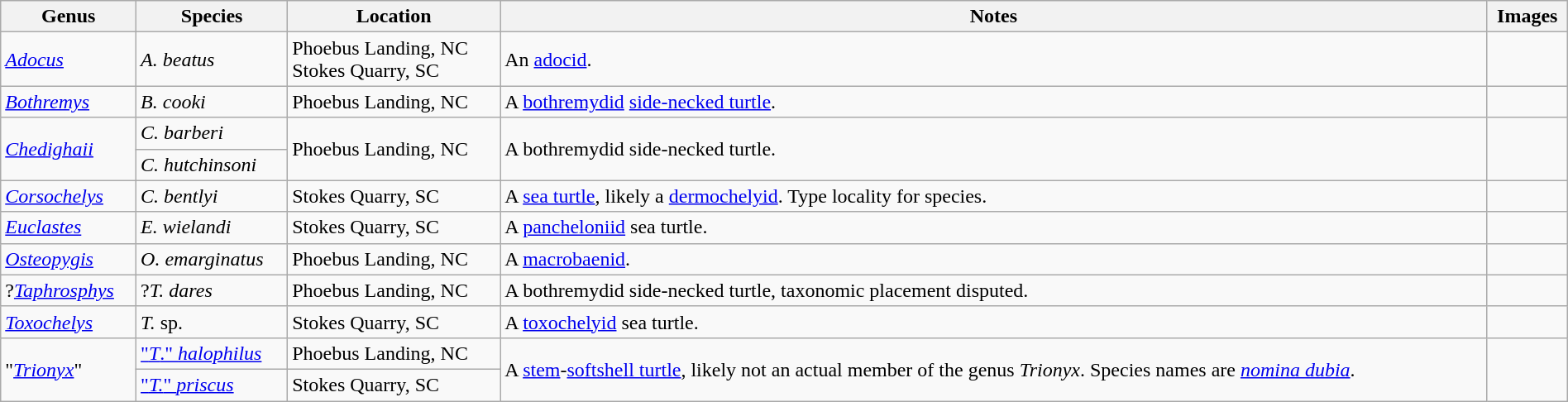<table class="wikitable" align="center" width="100%">
<tr>
<th>Genus</th>
<th>Species</th>
<th>Location</th>
<th>Notes</th>
<th>Images</th>
</tr>
<tr>
<td><em><a href='#'>Adocus</a></em></td>
<td><em>A. beatus</em></td>
<td>Phoebus Landing, NC<br>Stokes Quarry, SC</td>
<td>An <a href='#'>adocid</a>.</td>
<td></td>
</tr>
<tr>
<td><em><a href='#'>Bothremys</a></em></td>
<td><em>B. cooki</em></td>
<td>Phoebus Landing, NC</td>
<td>A <a href='#'>bothremydid</a> <a href='#'>side-necked turtle</a>.</td>
<td></td>
</tr>
<tr>
<td rowspan="2"><em><a href='#'>Chedighaii</a></em></td>
<td><em>C. barberi</em></td>
<td rowspan="2">Phoebus Landing, NC</td>
<td rowspan="2">A bothremydid side-necked turtle.</td>
<td rowspan="2"></td>
</tr>
<tr>
<td><em>C. hutchinsoni</em></td>
</tr>
<tr>
<td><em><a href='#'>Corsochelys</a></em></td>
<td><em>C. bentlyi</em></td>
<td>Stokes Quarry, SC</td>
<td>A <a href='#'>sea turtle</a>, likely a <a href='#'>dermochelyid</a>. Type locality for species.</td>
<td></td>
</tr>
<tr>
<td><em><a href='#'>Euclastes</a></em></td>
<td><em>E. wielandi</em></td>
<td>Stokes Quarry, SC</td>
<td>A <a href='#'>pancheloniid</a> sea turtle.</td>
<td></td>
</tr>
<tr>
<td><em><a href='#'>Osteopygis</a></em></td>
<td><em>O. emarginatus</em></td>
<td>Phoebus Landing, NC</td>
<td>A <a href='#'>macrobaenid</a>.</td>
<td></td>
</tr>
<tr>
<td>?<em><a href='#'>Taphrosphys</a></em></td>
<td>?<em>T. dares</em></td>
<td>Phoebus Landing, NC</td>
<td>A bothremydid side-necked turtle, taxonomic placement disputed.</td>
<td></td>
</tr>
<tr>
<td><em><a href='#'>Toxochelys</a></em></td>
<td><em>T.</em> sp.</td>
<td>Stokes Quarry, SC</td>
<td>A <a href='#'>toxochelyid</a> sea turtle.</td>
<td></td>
</tr>
<tr>
<td rowspan="2">"<em><a href='#'>Trionyx</a></em>"</td>
<td><a href='#'>"<em>T</em>." <em>halophilus</em></a></td>
<td>Phoebus Landing, NC</td>
<td rowspan="2">A <a href='#'>stem</a>-<a href='#'>softshell turtle</a>, likely not an actual member of the genus <em>Trionyx</em>. Species names are <em><a href='#'>nomina dubia</a></em>.</td>
<td rowspan="2"></td>
</tr>
<tr>
<td><a href='#'>"<em>T.</em>" <em>priscus</em></a></td>
<td>Stokes Quarry, SC</td>
</tr>
</table>
